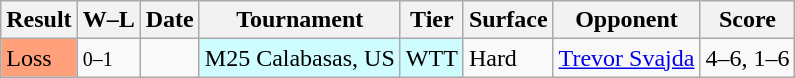<table class="wikitable">
<tr>
<th>Result</th>
<th class="unsortable">W–L</th>
<th>Date</th>
<th>Tournament</th>
<th>Tier</th>
<th>Surface</th>
<th>Opponent</th>
<th class="unsortable">Score</th>
</tr>
<tr>
<td bgcolor=ffa07a>Loss</td>
<td><small>0–1</small></td>
<td></td>
<td style="background:#cffcff;">M25 Calabasas, US</td>
<td style="background:#cffcff;">WTT</td>
<td>Hard</td>
<td> <a href='#'>Trevor Svajda</a></td>
<td>4–6, 1–6</td>
</tr>
</table>
